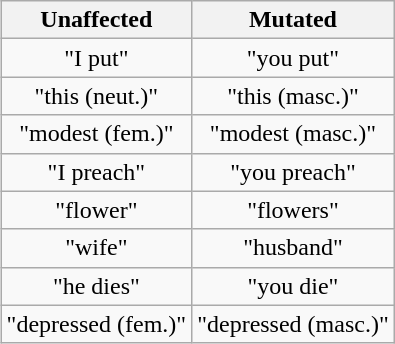<table class="wikitable" style="float:right; margin:1em; text-align:center;">
<tr>
<th>Unaffected</th>
<th>Mutated</th>
</tr>
<tr>
<td> "I put"</td>
<td> "you put"</td>
</tr>
<tr>
<td> "this (neut.)"</td>
<td> "this (masc.)"</td>
</tr>
<tr>
<td> "modest (fem.)"</td>
<td> "modest (masc.)"</td>
</tr>
<tr>
<td> "I preach"</td>
<td> "you preach"</td>
</tr>
<tr>
<td> "flower"</td>
<td> "flowers"</td>
</tr>
<tr>
<td> "wife"</td>
<td> "husband"</td>
</tr>
<tr>
<td> "he dies"</td>
<td> "you die"</td>
</tr>
<tr>
<td> "depressed (fem.)"</td>
<td> "depressed (masc.)"</td>
</tr>
</table>
